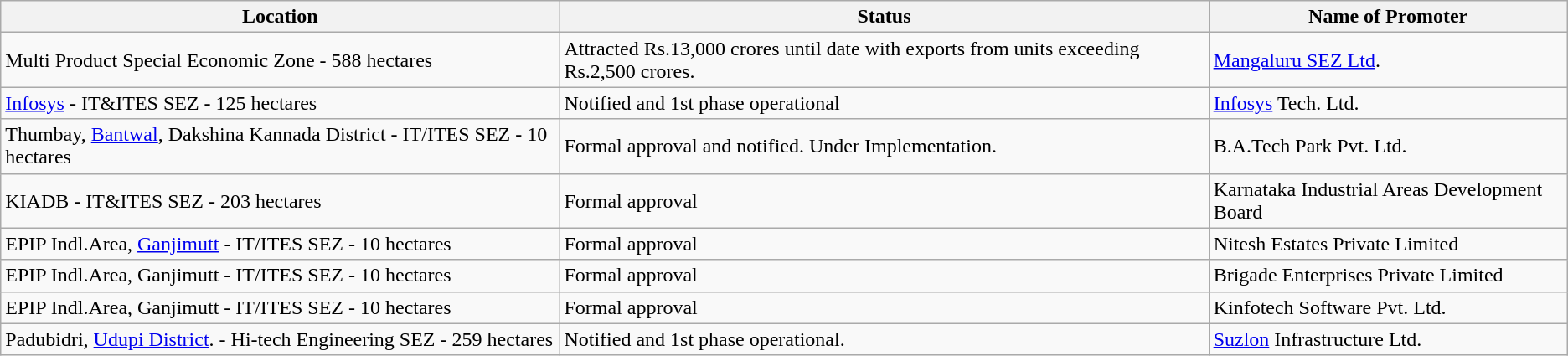<table class="wikitable">
<tr>
<th>Location</th>
<th>Status</th>
<th>Name of Promoter</th>
</tr>
<tr>
<td>Multi Product Special Economic Zone - 588 hectares</td>
<td>Attracted Rs.13,000 crores until date with exports from units exceeding Rs.2,500 crores.</td>
<td><a href='#'>Mangaluru SEZ Ltd</a>.</td>
</tr>
<tr>
<td><a href='#'>Infosys</a> - IT&ITES SEZ - 125 hectares</td>
<td>Notified and 1st phase operational</td>
<td><a href='#'>Infosys</a> Tech. Ltd.</td>
</tr>
<tr>
<td>Thumbay, <a href='#'>Bantwal</a>, Dakshina Kannada District - IT/ITES SEZ - 10 hectares</td>
<td>Formal approval and notified. Under Implementation.</td>
<td>B.A.Tech Park Pvt. Ltd.</td>
</tr>
<tr>
<td>KIADB - IT&ITES SEZ - 203 hectares</td>
<td>Formal approval</td>
<td>Karnataka Industrial Areas Development Board</td>
</tr>
<tr>
<td>EPIP Indl.Area, <a href='#'>Ganjimutt</a> - IT/ITES SEZ - 10 hectares</td>
<td>Formal approval</td>
<td Nitesh Shetty>Nitesh Estates Private Limited</td>
</tr>
<tr>
<td>EPIP Indl.Area, Ganjimutt - IT/ITES SEZ - 10 hectares</td>
<td>Formal approval</td>
<td>Brigade Enterprises Private Limited</td>
</tr>
<tr>
<td>EPIP Indl.Area, Ganjimutt - IT/ITES SEZ - 10 hectares</td>
<td>Formal approval</td>
<td>Kinfotech Software Pvt. Ltd.</td>
</tr>
<tr>
<td>Padubidri, <a href='#'>Udupi District</a>. - Hi-tech Engineering SEZ - 259 hectares</td>
<td>Notified and 1st phase operational.</td>
<td><a href='#'>Suzlon</a> Infrastructure Ltd.</td>
</tr>
</table>
